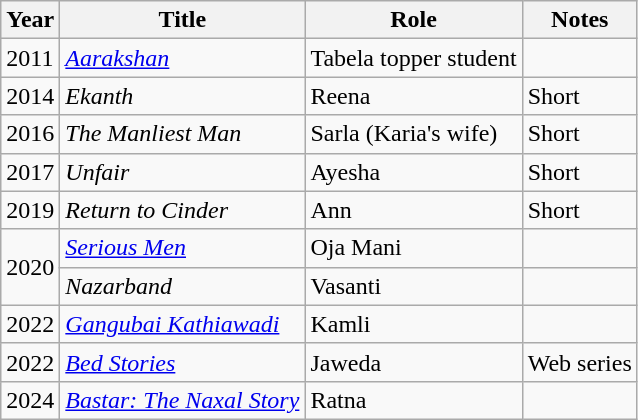<table class="wikitable sortable">
<tr>
<th>Year</th>
<th>Title</th>
<th>Role</th>
<th class="unsortable">Notes</th>
</tr>
<tr>
<td>2011</td>
<td><em><a href='#'>Aarakshan</a></em></td>
<td>Tabela topper student</td>
<td></td>
</tr>
<tr>
<td>2014</td>
<td><em>Ekanth</em></td>
<td>Reena</td>
<td>Short</td>
</tr>
<tr>
<td>2016</td>
<td><em>The Manliest Man</em></td>
<td>Sarla (Karia's wife)</td>
<td>Short</td>
</tr>
<tr>
<td>2017</td>
<td><em>Unfair</em></td>
<td>Ayesha</td>
<td>Short</td>
</tr>
<tr>
<td>2019</td>
<td><em>Return to Cinder</em></td>
<td>Ann</td>
<td>Short</td>
</tr>
<tr>
<td rowspan=2>2020</td>
<td><em><a href='#'>Serious Men</a></em></td>
<td>Oja Mani</td>
<td></td>
</tr>
<tr>
<td><em>Nazarband</em></td>
<td>Vasanti</td>
<td></td>
</tr>
<tr>
<td>2022</td>
<td><em><a href='#'>Gangubai Kathiawadi</a></em></td>
<td>Kamli</td>
<td></td>
</tr>
<tr>
<td>2022</td>
<td><em><a href='#'>Bed Stories</a></em></td>
<td>Jaweda</td>
<td>Web series</td>
</tr>
<tr>
<td>2024</td>
<td><em><a href='#'>Bastar: The Naxal Story</a></td>
<td>Ratna</td>
<td></td>
</tr>
</table>
